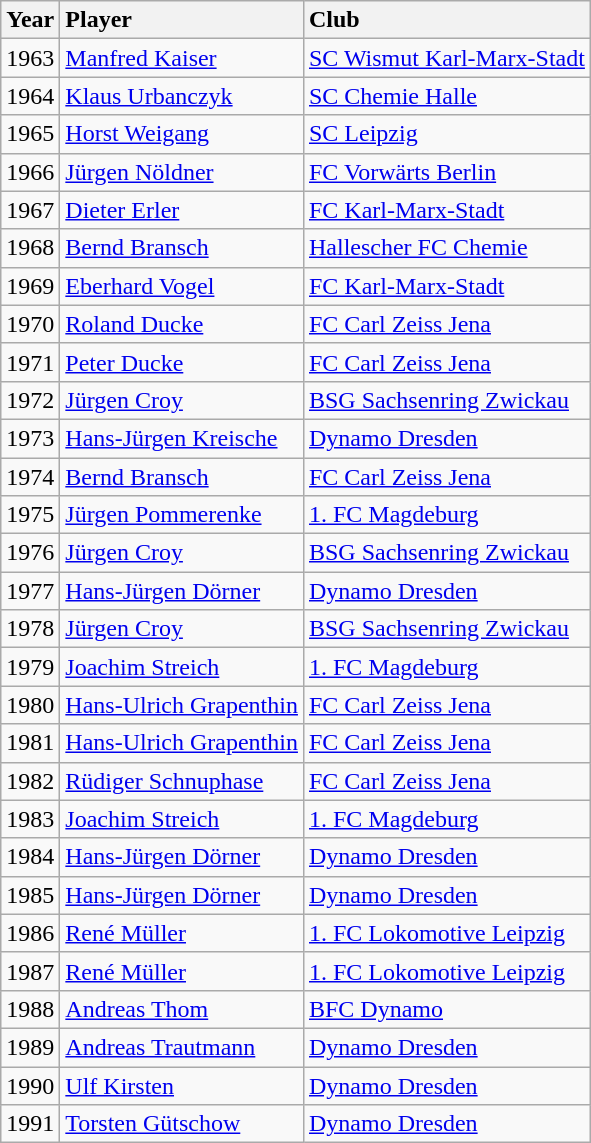<table class=wikitable>
<tr>
<th Style="text-align:left">Year</th>
<th Style="text-align:left">Player</th>
<th Style="text-align:left">Club</th>
</tr>
<tr>
<td>1963</td>
<td><a href='#'>Manfred Kaiser</a></td>
<td><a href='#'>SC Wismut Karl-Marx-Stadt</a></td>
</tr>
<tr>
<td>1964</td>
<td><a href='#'>Klaus Urbanczyk</a></td>
<td><a href='#'>SC Chemie Halle</a></td>
</tr>
<tr>
<td>1965</td>
<td><a href='#'>Horst Weigang</a></td>
<td><a href='#'>SC Leipzig</a></td>
</tr>
<tr>
<td>1966</td>
<td><a href='#'>Jürgen Nöldner</a></td>
<td><a href='#'>FC Vorwärts Berlin</a></td>
</tr>
<tr>
<td>1967</td>
<td><a href='#'>Dieter Erler</a></td>
<td><a href='#'>FC Karl-Marx-Stadt</a></td>
</tr>
<tr>
<td>1968</td>
<td><a href='#'>Bernd Bransch</a></td>
<td><a href='#'>Hallescher FC Chemie</a></td>
</tr>
<tr>
<td>1969</td>
<td><a href='#'>Eberhard Vogel</a></td>
<td><a href='#'>FC Karl-Marx-Stadt</a></td>
</tr>
<tr>
<td>1970</td>
<td><a href='#'>Roland Ducke</a></td>
<td><a href='#'>FC Carl Zeiss Jena</a></td>
</tr>
<tr>
<td>1971</td>
<td><a href='#'>Peter Ducke</a></td>
<td><a href='#'>FC Carl Zeiss Jena</a></td>
</tr>
<tr>
<td>1972</td>
<td><a href='#'>Jürgen Croy</a></td>
<td><a href='#'>BSG Sachsenring Zwickau</a></td>
</tr>
<tr>
<td>1973</td>
<td><a href='#'>Hans-Jürgen Kreische</a></td>
<td><a href='#'>Dynamo Dresden</a></td>
</tr>
<tr>
<td>1974</td>
<td><a href='#'>Bernd Bransch</a></td>
<td><a href='#'>FC Carl Zeiss Jena</a></td>
</tr>
<tr>
<td>1975</td>
<td><a href='#'>Jürgen Pommerenke</a></td>
<td><a href='#'>1. FC Magdeburg</a></td>
</tr>
<tr>
<td>1976</td>
<td><a href='#'>Jürgen Croy</a></td>
<td><a href='#'>BSG Sachsenring Zwickau</a></td>
</tr>
<tr>
<td>1977</td>
<td><a href='#'>Hans-Jürgen Dörner</a></td>
<td><a href='#'>Dynamo Dresden</a></td>
</tr>
<tr>
<td>1978</td>
<td><a href='#'>Jürgen Croy</a></td>
<td><a href='#'>BSG Sachsenring Zwickau</a></td>
</tr>
<tr>
<td>1979</td>
<td><a href='#'>Joachim Streich</a></td>
<td><a href='#'>1. FC Magdeburg</a></td>
</tr>
<tr>
<td>1980</td>
<td><a href='#'>Hans-Ulrich Grapenthin</a></td>
<td><a href='#'>FC Carl Zeiss Jena</a></td>
</tr>
<tr>
<td>1981</td>
<td><a href='#'>Hans-Ulrich Grapenthin</a></td>
<td><a href='#'>FC Carl Zeiss Jena</a></td>
</tr>
<tr>
<td>1982</td>
<td><a href='#'>Rüdiger Schnuphase</a></td>
<td><a href='#'>FC Carl Zeiss Jena</a></td>
</tr>
<tr>
<td>1983</td>
<td><a href='#'>Joachim Streich</a></td>
<td><a href='#'>1. FC Magdeburg</a></td>
</tr>
<tr>
<td>1984</td>
<td><a href='#'>Hans-Jürgen Dörner</a></td>
<td><a href='#'>Dynamo Dresden</a></td>
</tr>
<tr>
<td>1985</td>
<td><a href='#'>Hans-Jürgen Dörner</a></td>
<td><a href='#'>Dynamo Dresden</a></td>
</tr>
<tr>
<td>1986</td>
<td><a href='#'>René Müller</a></td>
<td><a href='#'>1. FC Lokomotive Leipzig</a></td>
</tr>
<tr>
<td>1987</td>
<td><a href='#'>René Müller</a></td>
<td><a href='#'>1. FC Lokomotive Leipzig</a></td>
</tr>
<tr>
<td>1988</td>
<td><a href='#'>Andreas Thom</a></td>
<td><a href='#'>BFC Dynamo</a></td>
</tr>
<tr>
<td>1989</td>
<td><a href='#'>Andreas Trautmann</a></td>
<td><a href='#'>Dynamo Dresden</a></td>
</tr>
<tr>
<td>1990</td>
<td><a href='#'>Ulf Kirsten</a></td>
<td><a href='#'>Dynamo Dresden</a></td>
</tr>
<tr>
<td>1991</td>
<td><a href='#'>Torsten Gütschow</a></td>
<td><a href='#'>Dynamo Dresden</a></td>
</tr>
</table>
